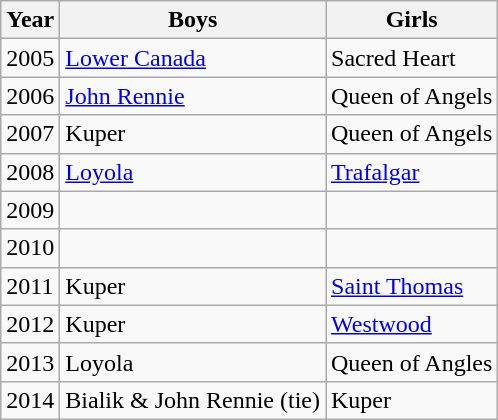<table class="wikitable">
<tr>
<th>Year</th>
<th>Boys</th>
<th>Girls</th>
</tr>
<tr>
<td>2005</td>
<td><a href='#'>Lower Canada</a></td>
<td>Sacred Heart</td>
</tr>
<tr>
<td>2006</td>
<td><a href='#'>John Rennie</a></td>
<td>Queen of Angels</td>
</tr>
<tr>
<td>2007</td>
<td>Kuper</td>
<td>Queen of Angels</td>
</tr>
<tr>
<td>2008</td>
<td><a href='#'>Loyola</a></td>
<td><a href='#'>Trafalgar</a></td>
</tr>
<tr>
<td>2009</td>
<td></td>
<td></td>
</tr>
<tr>
<td>2010</td>
<td></td>
<td></td>
</tr>
<tr>
<td>2011</td>
<td>Kuper</td>
<td><a href='#'>Saint Thomas</a></td>
</tr>
<tr>
<td>2012</td>
<td>Kuper</td>
<td><a href='#'>Westwood</a></td>
</tr>
<tr>
<td>2013</td>
<td>Loyola</td>
<td>Queen of Angles</td>
</tr>
<tr>
<td>2014</td>
<td>Bialik & John Rennie (tie)</td>
<td>Kuper</td>
</tr>
</table>
